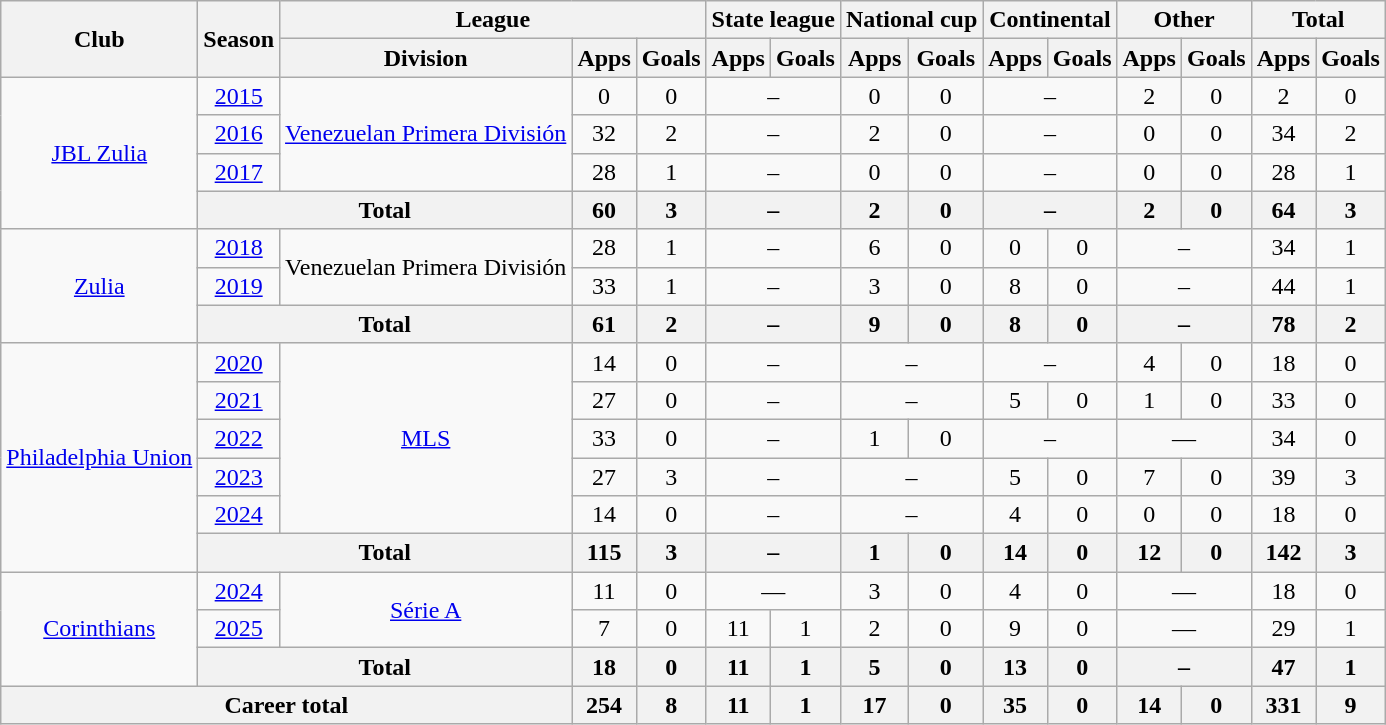<table class="wikitable" style="text-align: center">
<tr>
<th rowspan="2">Club</th>
<th rowspan="2">Season</th>
<th colspan="3">League</th>
<th colspan="2">State league</th>
<th colspan="2">National cup</th>
<th colspan="2">Continental</th>
<th colspan="2">Other</th>
<th colspan="2">Total</th>
</tr>
<tr>
<th>Division</th>
<th>Apps</th>
<th>Goals</th>
<th>Apps</th>
<th>Goals</th>
<th>Apps</th>
<th>Goals</th>
<th>Apps</th>
<th>Goals</th>
<th>Apps</th>
<th>Goals</th>
<th>Apps</th>
<th>Goals</th>
</tr>
<tr>
<td rowspan="4"><a href='#'>JBL Zulia</a></td>
<td><a href='#'>2015</a></td>
<td rowspan="3"><a href='#'>Venezuelan Primera División</a></td>
<td>0</td>
<td>0</td>
<td colspan="2">–</td>
<td>0</td>
<td>0</td>
<td colspan="2">–</td>
<td>2</td>
<td>0</td>
<td>2</td>
<td>0</td>
</tr>
<tr>
<td><a href='#'>2016</a></td>
<td>32</td>
<td>2</td>
<td colspan="2">–</td>
<td>2</td>
<td>0</td>
<td colspan="2">–</td>
<td>0</td>
<td>0</td>
<td>34</td>
<td>2</td>
</tr>
<tr>
<td><a href='#'>2017</a></td>
<td>28</td>
<td>1</td>
<td colspan="2">–</td>
<td>0</td>
<td>0</td>
<td colspan="2">–</td>
<td>0</td>
<td>0</td>
<td>28</td>
<td>1</td>
</tr>
<tr>
<th colspan="2">Total</th>
<th>60</th>
<th>3</th>
<th colspan="2">–</th>
<th>2</th>
<th>0</th>
<th colspan="2">–</th>
<th>2</th>
<th>0</th>
<th>64</th>
<th>3</th>
</tr>
<tr>
<td rowspan="3"><a href='#'>Zulia</a></td>
<td><a href='#'>2018</a></td>
<td rowspan="2">Venezuelan Primera División</td>
<td>28</td>
<td>1</td>
<td colspan="2">–</td>
<td>6</td>
<td>0</td>
<td>0</td>
<td>0</td>
<td colspan="2">–</td>
<td>34</td>
<td>1</td>
</tr>
<tr>
<td><a href='#'>2019</a></td>
<td>33</td>
<td>1</td>
<td colspan="2">–</td>
<td>3</td>
<td>0</td>
<td>8</td>
<td>0</td>
<td colspan="2">–</td>
<td>44</td>
<td>1</td>
</tr>
<tr>
<th colspan="2">Total</th>
<th>61</th>
<th>2</th>
<th colspan="2">–</th>
<th>9</th>
<th>0</th>
<th>8</th>
<th>0</th>
<th colspan="2">–</th>
<th>78</th>
<th>2</th>
</tr>
<tr>
<td rowspan="6"><a href='#'>Philadelphia Union</a></td>
<td><a href='#'>2020</a></td>
<td rowspan="5"><a href='#'>MLS</a></td>
<td>14</td>
<td>0</td>
<td colspan="2">–</td>
<td colspan="2">–</td>
<td colspan="2">–</td>
<td>4</td>
<td>0</td>
<td>18</td>
<td>0</td>
</tr>
<tr>
<td><a href='#'>2021</a></td>
<td>27</td>
<td>0</td>
<td colspan="2">–</td>
<td colspan="2">–</td>
<td>5</td>
<td>0</td>
<td>1</td>
<td>0</td>
<td>33</td>
<td>0</td>
</tr>
<tr>
<td><a href='#'>2022</a></td>
<td>33</td>
<td>0</td>
<td colspan="2">–</td>
<td>1</td>
<td>0</td>
<td colspan="2">–</td>
<td colspan="2">—</td>
<td>34</td>
<td>0</td>
</tr>
<tr>
<td><a href='#'>2023</a></td>
<td>27</td>
<td>3</td>
<td colspan="2">–</td>
<td colspan="2">–</td>
<td>5</td>
<td>0</td>
<td>7</td>
<td>0</td>
<td>39</td>
<td>3</td>
</tr>
<tr>
<td><a href='#'>2024</a></td>
<td>14</td>
<td>0</td>
<td colspan="2">–</td>
<td colspan="2">–</td>
<td>4</td>
<td>0</td>
<td>0</td>
<td>0</td>
<td>18</td>
<td>0</td>
</tr>
<tr>
<th colspan="2">Total</th>
<th>115</th>
<th>3</th>
<th colspan="2">–</th>
<th>1</th>
<th>0</th>
<th>14</th>
<th>0</th>
<th>12</th>
<th>0</th>
<th>142</th>
<th>3</th>
</tr>
<tr>
<td rowspan="3"><a href='#'>Corinthians</a></td>
<td><a href='#'>2024</a></td>
<td rowspan="2"><a href='#'>Série A</a></td>
<td>11</td>
<td>0</td>
<td colspan="2">—</td>
<td>3</td>
<td>0</td>
<td>4</td>
<td>0</td>
<td colspan="2">—</td>
<td>18</td>
<td>0</td>
</tr>
<tr>
<td><a href='#'>2025</a></td>
<td>7</td>
<td>0</td>
<td>11</td>
<td>1</td>
<td>2</td>
<td>0</td>
<td>9</td>
<td>0</td>
<td colspan="2">—</td>
<td>29</td>
<td>1</td>
</tr>
<tr>
<th colspan="2">Total</th>
<th>18</th>
<th>0</th>
<th>11</th>
<th>1</th>
<th>5</th>
<th>0</th>
<th>13</th>
<th>0</th>
<th colspan="2">–</th>
<th>47</th>
<th>1</th>
</tr>
<tr>
<th colspan="3">Career total</th>
<th>254</th>
<th>8</th>
<th>11</th>
<th>1</th>
<th>17</th>
<th>0</th>
<th>35</th>
<th>0</th>
<th>14</th>
<th>0</th>
<th>331</th>
<th>9</th>
</tr>
</table>
